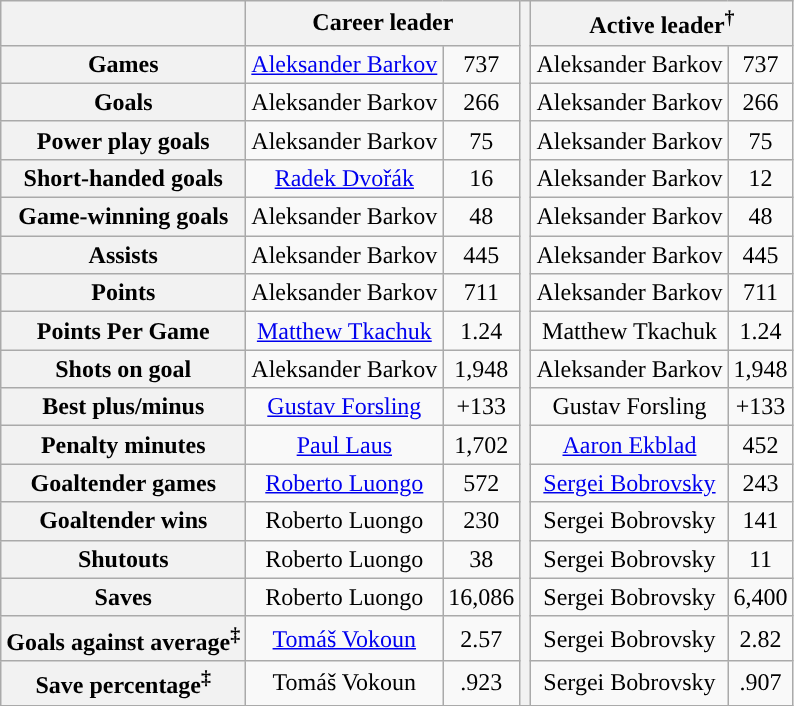<table class="wikitable" style="text-align: center; font-size: 95">
<tr>
<th></th>
<th colspan="2">Career leader</th>
<th rowspan="18"></th>
<th colspan="2">Active leader<sup>†</sup></th>
</tr>
<tr>
<th>Games</th>
<td><a href='#'>Aleksander Barkov</a></td>
<td>737</td>
<td>Aleksander Barkov</td>
<td>737</td>
</tr>
<tr>
<th>Goals</th>
<td>Aleksander Barkov</td>
<td>266</td>
<td>Aleksander Barkov</td>
<td>266</td>
</tr>
<tr>
<th>Power play goals</th>
<td>Aleksander Barkov</td>
<td>75</td>
<td>Aleksander Barkov</td>
<td>75</td>
</tr>
<tr>
<th>Short-handed goals</th>
<td><a href='#'>Radek Dvořák</a></td>
<td>16</td>
<td>Aleksander Barkov</td>
<td>12</td>
</tr>
<tr>
<th>Game-winning goals</th>
<td>Aleksander Barkov</td>
<td>48</td>
<td>Aleksander Barkov</td>
<td>48</td>
</tr>
<tr>
<th>Assists</th>
<td>Aleksander Barkov</td>
<td>445</td>
<td>Aleksander Barkov</td>
<td>445</td>
</tr>
<tr>
<th>Points</th>
<td>Aleksander Barkov</td>
<td>711</td>
<td>Aleksander Barkov</td>
<td>711</td>
</tr>
<tr>
<th>Points Per Game</th>
<td><a href='#'>Matthew Tkachuk</a></td>
<td>1.24</td>
<td>Matthew Tkachuk</td>
<td>1.24</td>
</tr>
<tr>
<th>Shots on goal</th>
<td>Aleksander Barkov</td>
<td>1,948</td>
<td>Aleksander Barkov</td>
<td>1,948</td>
</tr>
<tr>
<th>Best plus/minus</th>
<td><a href='#'>Gustav Forsling</a></td>
<td>+133</td>
<td>Gustav Forsling</td>
<td>+133</td>
</tr>
<tr>
<th>Penalty minutes</th>
<td><a href='#'>Paul Laus</a></td>
<td>1,702</td>
<td><a href='#'>Aaron Ekblad</a></td>
<td>452</td>
</tr>
<tr>
<th>Goaltender games</th>
<td><a href='#'>Roberto Luongo</a></td>
<td>572</td>
<td><a href='#'>Sergei Bobrovsky</a></td>
<td>243</td>
</tr>
<tr>
<th>Goaltender wins</th>
<td>Roberto Luongo</td>
<td>230</td>
<td>Sergei Bobrovsky</td>
<td>141</td>
</tr>
<tr>
<th>Shutouts</th>
<td>Roberto Luongo</td>
<td>38</td>
<td>Sergei Bobrovsky</td>
<td>11</td>
</tr>
<tr>
<th>Saves</th>
<td>Roberto Luongo</td>
<td>16,086</td>
<td>Sergei Bobrovsky</td>
<td>6,400</td>
</tr>
<tr>
<th>Goals against average<sup>‡</sup></th>
<td><a href='#'>Tomáš Vokoun</a></td>
<td>2.57</td>
<td>Sergei Bobrovsky</td>
<td>2.82</td>
</tr>
<tr>
<th>Save percentage<sup>‡</sup></th>
<td>Tomáš Vokoun</td>
<td>.923</td>
<td>Sergei Bobrovsky</td>
<td>.907</td>
</tr>
</table>
